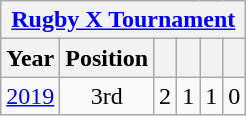<table class="wikitable" style="text-align: center;">
<tr>
<th colspan=6><a href='#'>Rugby X Tournament</a></th>
</tr>
<tr>
<th>Year</th>
<th>Position</th>
<th></th>
<th></th>
<th></th>
<th></th>
</tr>
<tr>
<td> <a href='#'>2019</a></td>
<td>3rd</td>
<td>2</td>
<td>1</td>
<td>1</td>
<td>0</td>
</tr>
</table>
